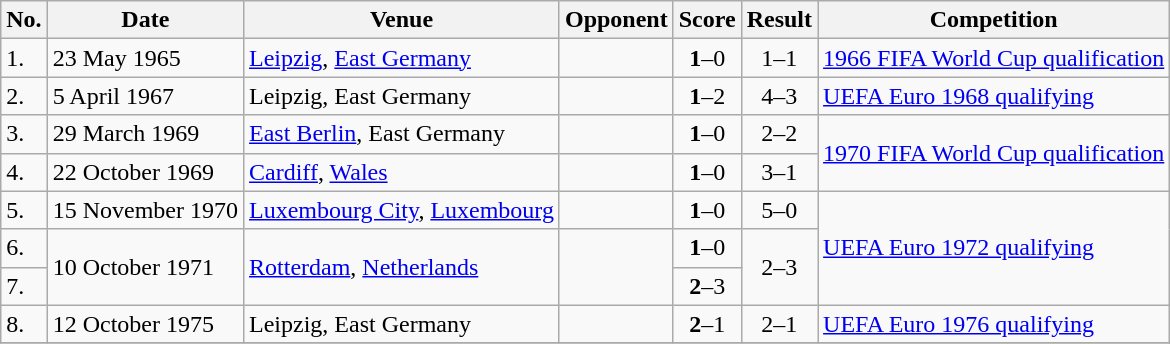<table class="wikitable">
<tr>
<th>No.</th>
<th>Date</th>
<th>Venue</th>
<th>Opponent</th>
<th>Score</th>
<th>Result</th>
<th>Competition</th>
</tr>
<tr>
<td>1.</td>
<td>23 May 1965</td>
<td><a href='#'>Leipzig</a>, <a href='#'>East Germany</a></td>
<td></td>
<td align=center><strong>1</strong>–0</td>
<td align=center>1–1</td>
<td><a href='#'>1966 FIFA World Cup qualification</a></td>
</tr>
<tr>
<td>2.</td>
<td>5 April 1967</td>
<td>Leipzig, East Germany</td>
<td></td>
<td align=center><strong>1</strong>–2</td>
<td align=center>4–3</td>
<td><a href='#'>UEFA Euro 1968 qualifying</a></td>
</tr>
<tr>
<td>3.</td>
<td>29 March 1969</td>
<td><a href='#'>East Berlin</a>, East Germany</td>
<td></td>
<td align=center><strong>1</strong>–0</td>
<td align=center>2–2</td>
<td rowspan=2><a href='#'>1970 FIFA World Cup qualification</a></td>
</tr>
<tr>
<td>4.</td>
<td>22 October 1969</td>
<td><a href='#'>Cardiff</a>, <a href='#'>Wales</a></td>
<td></td>
<td align=center><strong>1</strong>–0</td>
<td align=center>3–1</td>
</tr>
<tr>
<td>5.</td>
<td>15 November 1970</td>
<td><a href='#'>Luxembourg City</a>, <a href='#'>Luxembourg</a></td>
<td></td>
<td align=center><strong>1</strong>–0</td>
<td align=center>5–0</td>
<td rowspan=3><a href='#'>UEFA Euro 1972 qualifying</a></td>
</tr>
<tr>
<td>6.</td>
<td rowspan=2>10 October 1971</td>
<td rowspan=2><a href='#'>Rotterdam</a>, <a href='#'>Netherlands</a></td>
<td rowspan=2></td>
<td align=center><strong>1</strong>–0</td>
<td rowspan=2 align=center>2–3</td>
</tr>
<tr>
<td>7.</td>
<td align=center><strong>2</strong>–3</td>
</tr>
<tr>
<td>8.</td>
<td>12 October 1975</td>
<td>Leipzig, East Germany</td>
<td></td>
<td align=center><strong>2</strong>–1</td>
<td align=center>2–1</td>
<td><a href='#'>UEFA Euro 1976 qualifying</a></td>
</tr>
<tr>
</tr>
</table>
